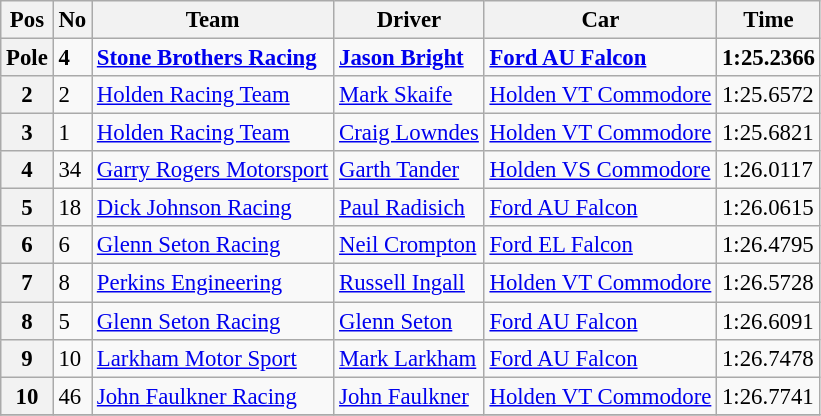<table class="wikitable" style="font-size: 95%;">
<tr>
<th>Pos</th>
<th>No</th>
<th>Team</th>
<th>Driver</th>
<th>Car</th>
<th>Time</th>
</tr>
<tr style="font-weight:bold">
<th>Pole</th>
<td>4</td>
<td><a href='#'>Stone Brothers Racing</a></td>
<td> <a href='#'>Jason Bright</a></td>
<td><a href='#'>Ford AU Falcon</a></td>
<td>1:25.2366</td>
</tr>
<tr>
<th>2</th>
<td>2</td>
<td><a href='#'>Holden Racing Team</a></td>
<td> <a href='#'>Mark Skaife</a></td>
<td><a href='#'>Holden VT Commodore</a></td>
<td>1:25.6572</td>
</tr>
<tr>
<th>3</th>
<td>1</td>
<td><a href='#'>Holden Racing Team</a></td>
<td> <a href='#'>Craig Lowndes</a></td>
<td><a href='#'>Holden VT Commodore</a></td>
<td>1:25.6821</td>
</tr>
<tr>
<th>4</th>
<td>34</td>
<td><a href='#'>Garry Rogers Motorsport</a></td>
<td> <a href='#'>Garth Tander</a></td>
<td><a href='#'>Holden VS Commodore</a></td>
<td>1:26.0117</td>
</tr>
<tr>
<th>5</th>
<td>18</td>
<td><a href='#'>Dick Johnson Racing</a></td>
<td> <a href='#'>Paul Radisich</a></td>
<td><a href='#'>Ford AU Falcon</a></td>
<td>1:26.0615</td>
</tr>
<tr>
<th>6</th>
<td>6</td>
<td><a href='#'>Glenn Seton Racing</a></td>
<td> <a href='#'>Neil Crompton</a></td>
<td><a href='#'>Ford EL Falcon</a></td>
<td>1:26.4795</td>
</tr>
<tr>
<th>7</th>
<td>8</td>
<td><a href='#'>Perkins Engineering</a></td>
<td> <a href='#'>Russell Ingall</a></td>
<td><a href='#'>Holden VT Commodore</a></td>
<td>1:26.5728</td>
</tr>
<tr>
<th>8</th>
<td>5</td>
<td><a href='#'>Glenn Seton Racing</a></td>
<td> <a href='#'>Glenn Seton</a></td>
<td><a href='#'>Ford AU Falcon</a></td>
<td>1:26.6091</td>
</tr>
<tr>
<th>9</th>
<td>10</td>
<td><a href='#'>Larkham Motor Sport</a></td>
<td> <a href='#'>Mark Larkham</a></td>
<td><a href='#'>Ford AU Falcon</a></td>
<td>1:26.7478</td>
</tr>
<tr>
<th>10</th>
<td>46</td>
<td><a href='#'>John Faulkner Racing</a></td>
<td> <a href='#'>John Faulkner</a></td>
<td><a href='#'>Holden VT Commodore</a></td>
<td>1:26.7741</td>
</tr>
<tr>
</tr>
</table>
